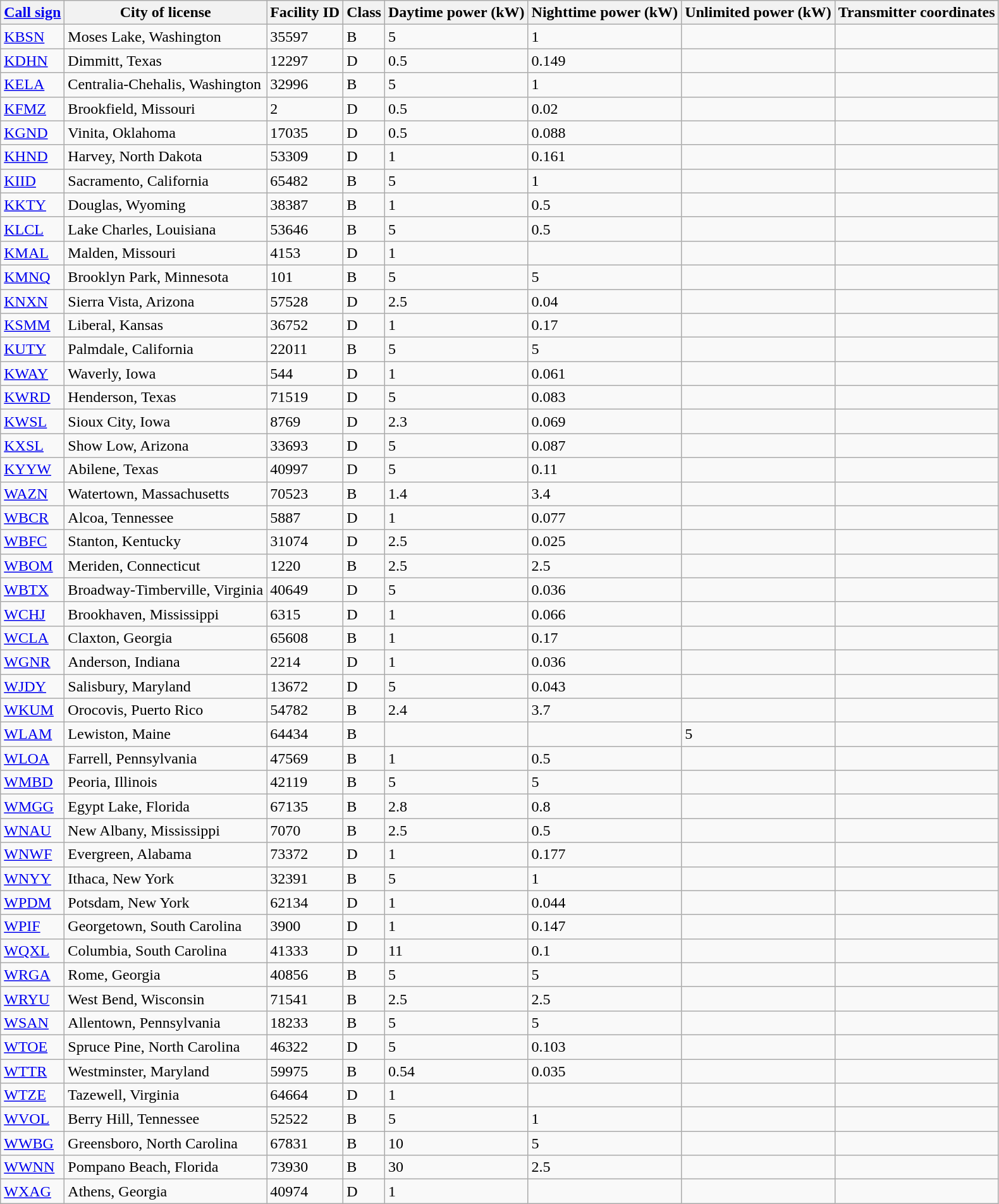<table class="wikitable sortable">
<tr>
<th><a href='#'>Call sign</a></th>
<th>City of license</th>
<th>Facility ID</th>
<th>Class</th>
<th>Daytime power (kW)</th>
<th>Nighttime power (kW)</th>
<th>Unlimited power (kW)</th>
<th>Transmitter coordinates</th>
</tr>
<tr>
<td><a href='#'>KBSN</a></td>
<td>Moses Lake, Washington</td>
<td>35597</td>
<td>B</td>
<td>5</td>
<td>1</td>
<td></td>
<td></td>
</tr>
<tr>
<td><a href='#'>KDHN</a></td>
<td>Dimmitt, Texas</td>
<td>12297</td>
<td>D</td>
<td>0.5</td>
<td>0.149</td>
<td></td>
<td></td>
</tr>
<tr>
<td><a href='#'>KELA</a></td>
<td>Centralia-Chehalis, Washington</td>
<td>32996</td>
<td>B</td>
<td>5</td>
<td>1</td>
<td></td>
<td></td>
</tr>
<tr>
<td><a href='#'>KFMZ</a></td>
<td>Brookfield, Missouri</td>
<td>2</td>
<td>D</td>
<td>0.5</td>
<td>0.02</td>
<td></td>
<td></td>
</tr>
<tr>
<td><a href='#'>KGND</a></td>
<td>Vinita, Oklahoma</td>
<td>17035</td>
<td>D</td>
<td>0.5</td>
<td>0.088</td>
<td></td>
<td></td>
</tr>
<tr>
<td><a href='#'>KHND</a></td>
<td>Harvey, North Dakota</td>
<td>53309</td>
<td>D</td>
<td>1</td>
<td>0.161</td>
<td></td>
<td></td>
</tr>
<tr>
<td><a href='#'>KIID</a></td>
<td>Sacramento, California</td>
<td>65482</td>
<td>B</td>
<td>5</td>
<td>1</td>
<td></td>
<td></td>
</tr>
<tr>
<td><a href='#'>KKTY</a></td>
<td>Douglas, Wyoming</td>
<td>38387</td>
<td>B</td>
<td>1</td>
<td>0.5</td>
<td></td>
<td></td>
</tr>
<tr>
<td><a href='#'>KLCL</a></td>
<td>Lake Charles, Louisiana</td>
<td>53646</td>
<td>B</td>
<td>5</td>
<td>0.5</td>
<td></td>
<td></td>
</tr>
<tr>
<td><a href='#'>KMAL</a></td>
<td>Malden, Missouri</td>
<td>4153</td>
<td>D</td>
<td>1</td>
<td></td>
<td></td>
<td></td>
</tr>
<tr>
<td><a href='#'>KMNQ</a></td>
<td>Brooklyn Park, Minnesota</td>
<td>101</td>
<td>B</td>
<td>5</td>
<td>5</td>
<td></td>
<td></td>
</tr>
<tr>
<td><a href='#'>KNXN</a></td>
<td>Sierra Vista, Arizona</td>
<td>57528</td>
<td>D</td>
<td>2.5</td>
<td>0.04</td>
<td></td>
<td></td>
</tr>
<tr>
<td><a href='#'>KSMM</a></td>
<td>Liberal, Kansas</td>
<td>36752</td>
<td>D</td>
<td>1</td>
<td>0.17</td>
<td></td>
<td></td>
</tr>
<tr>
<td><a href='#'>KUTY</a></td>
<td>Palmdale, California</td>
<td>22011</td>
<td>B</td>
<td>5</td>
<td>5</td>
<td></td>
<td></td>
</tr>
<tr>
<td><a href='#'>KWAY</a></td>
<td>Waverly, Iowa</td>
<td>544</td>
<td>D</td>
<td>1</td>
<td>0.061</td>
<td></td>
<td></td>
</tr>
<tr>
<td><a href='#'>KWRD</a></td>
<td>Henderson, Texas</td>
<td>71519</td>
<td>D</td>
<td>5</td>
<td>0.083</td>
<td></td>
<td></td>
</tr>
<tr>
<td><a href='#'>KWSL</a></td>
<td>Sioux City, Iowa</td>
<td>8769</td>
<td>D</td>
<td>2.3</td>
<td>0.069</td>
<td></td>
<td></td>
</tr>
<tr>
<td><a href='#'>KXSL</a></td>
<td>Show Low, Arizona</td>
<td>33693</td>
<td>D</td>
<td>5</td>
<td>0.087</td>
<td></td>
<td></td>
</tr>
<tr>
<td><a href='#'>KYYW</a></td>
<td>Abilene, Texas</td>
<td>40997</td>
<td>D</td>
<td>5</td>
<td>0.11</td>
<td></td>
<td></td>
</tr>
<tr>
<td><a href='#'>WAZN</a></td>
<td>Watertown, Massachusetts</td>
<td>70523</td>
<td>B</td>
<td>1.4</td>
<td>3.4</td>
<td></td>
<td></td>
</tr>
<tr>
<td><a href='#'>WBCR</a></td>
<td>Alcoa, Tennessee</td>
<td>5887</td>
<td>D</td>
<td>1</td>
<td>0.077</td>
<td></td>
<td></td>
</tr>
<tr>
<td><a href='#'>WBFC</a></td>
<td>Stanton, Kentucky</td>
<td>31074</td>
<td>D</td>
<td>2.5</td>
<td>0.025</td>
<td></td>
<td></td>
</tr>
<tr>
<td><a href='#'>WBOM</a></td>
<td>Meriden, Connecticut</td>
<td>1220</td>
<td>B</td>
<td>2.5</td>
<td>2.5</td>
<td></td>
<td></td>
</tr>
<tr>
<td><a href='#'>WBTX</a></td>
<td>Broadway-Timberville, Virginia</td>
<td>40649</td>
<td>D</td>
<td>5</td>
<td>0.036</td>
<td></td>
<td></td>
</tr>
<tr>
<td><a href='#'>WCHJ</a></td>
<td>Brookhaven, Mississippi</td>
<td>6315</td>
<td>D</td>
<td>1</td>
<td>0.066</td>
<td></td>
<td></td>
</tr>
<tr>
<td><a href='#'>WCLA</a></td>
<td>Claxton, Georgia</td>
<td>65608</td>
<td>B</td>
<td>1</td>
<td>0.17</td>
<td></td>
<td></td>
</tr>
<tr>
<td><a href='#'>WGNR</a></td>
<td>Anderson, Indiana</td>
<td>2214</td>
<td>D</td>
<td>1</td>
<td>0.036</td>
<td></td>
<td></td>
</tr>
<tr>
<td><a href='#'>WJDY</a></td>
<td>Salisbury, Maryland</td>
<td>13672</td>
<td>D</td>
<td>5</td>
<td>0.043</td>
<td></td>
<td></td>
</tr>
<tr>
<td><a href='#'>WKUM</a></td>
<td>Orocovis, Puerto Rico</td>
<td>54782</td>
<td>B</td>
<td>2.4</td>
<td>3.7</td>
<td></td>
<td></td>
</tr>
<tr>
<td><a href='#'>WLAM</a></td>
<td>Lewiston, Maine</td>
<td>64434</td>
<td>B</td>
<td></td>
<td></td>
<td>5</td>
<td></td>
</tr>
<tr>
<td><a href='#'>WLOA</a></td>
<td>Farrell, Pennsylvania</td>
<td>47569</td>
<td>B</td>
<td>1</td>
<td>0.5</td>
<td></td>
<td></td>
</tr>
<tr>
<td><a href='#'>WMBD</a></td>
<td>Peoria, Illinois</td>
<td>42119</td>
<td>B</td>
<td>5</td>
<td>5</td>
<td></td>
<td></td>
</tr>
<tr>
<td><a href='#'>WMGG</a></td>
<td>Egypt Lake, Florida</td>
<td>67135</td>
<td>B</td>
<td>2.8</td>
<td>0.8</td>
<td></td>
<td></td>
</tr>
<tr>
<td><a href='#'>WNAU</a></td>
<td>New Albany, Mississippi</td>
<td>7070</td>
<td>B</td>
<td>2.5</td>
<td>0.5</td>
<td></td>
<td></td>
</tr>
<tr>
<td><a href='#'>WNWF</a></td>
<td>Evergreen, Alabama</td>
<td>73372</td>
<td>D</td>
<td>1</td>
<td>0.177</td>
<td></td>
<td></td>
</tr>
<tr>
<td><a href='#'>WNYY</a></td>
<td>Ithaca, New York</td>
<td>32391</td>
<td>B</td>
<td>5</td>
<td>1</td>
<td></td>
<td></td>
</tr>
<tr>
<td><a href='#'>WPDM</a></td>
<td>Potsdam, New York</td>
<td>62134</td>
<td>D</td>
<td>1</td>
<td>0.044</td>
<td></td>
<td></td>
</tr>
<tr>
<td><a href='#'>WPIF</a></td>
<td>Georgetown, South Carolina</td>
<td>3900</td>
<td>D</td>
<td>1</td>
<td>0.147</td>
<td></td>
<td></td>
</tr>
<tr>
<td><a href='#'>WQXL</a></td>
<td>Columbia, South Carolina</td>
<td>41333</td>
<td>D</td>
<td>11</td>
<td>0.1</td>
<td></td>
<td></td>
</tr>
<tr>
<td><a href='#'>WRGA</a></td>
<td>Rome, Georgia</td>
<td>40856</td>
<td>B</td>
<td>5</td>
<td>5</td>
<td></td>
<td></td>
</tr>
<tr>
<td><a href='#'>WRYU</a></td>
<td>West Bend, Wisconsin</td>
<td>71541</td>
<td>B</td>
<td>2.5</td>
<td>2.5</td>
<td></td>
<td></td>
</tr>
<tr>
<td><a href='#'>WSAN</a></td>
<td>Allentown, Pennsylvania</td>
<td>18233</td>
<td>B</td>
<td>5</td>
<td>5</td>
<td></td>
<td></td>
</tr>
<tr>
<td><a href='#'>WTOE</a></td>
<td>Spruce Pine, North Carolina</td>
<td>46322</td>
<td>D</td>
<td>5</td>
<td>0.103</td>
<td></td>
<td></td>
</tr>
<tr>
<td><a href='#'>WTTR</a></td>
<td>Westminster, Maryland</td>
<td>59975</td>
<td>B</td>
<td>0.54</td>
<td>0.035</td>
<td></td>
<td></td>
</tr>
<tr>
<td><a href='#'>WTZE</a></td>
<td>Tazewell, Virginia</td>
<td>64664</td>
<td>D</td>
<td>1</td>
<td></td>
<td></td>
<td></td>
</tr>
<tr>
<td><a href='#'>WVOL</a></td>
<td>Berry Hill, Tennessee</td>
<td>52522</td>
<td>B</td>
<td>5</td>
<td>1</td>
<td></td>
<td></td>
</tr>
<tr>
<td><a href='#'>WWBG</a></td>
<td>Greensboro, North Carolina</td>
<td>67831</td>
<td>B</td>
<td>10</td>
<td>5</td>
<td></td>
<td></td>
</tr>
<tr>
<td><a href='#'>WWNN</a></td>
<td>Pompano Beach, Florida</td>
<td>73930</td>
<td>B</td>
<td>30</td>
<td>2.5</td>
<td></td>
<td></td>
</tr>
<tr>
<td><a href='#'>WXAG</a></td>
<td>Athens, Georgia</td>
<td>40974</td>
<td>D</td>
<td>1</td>
<td></td>
<td></td>
<td></td>
</tr>
</table>
